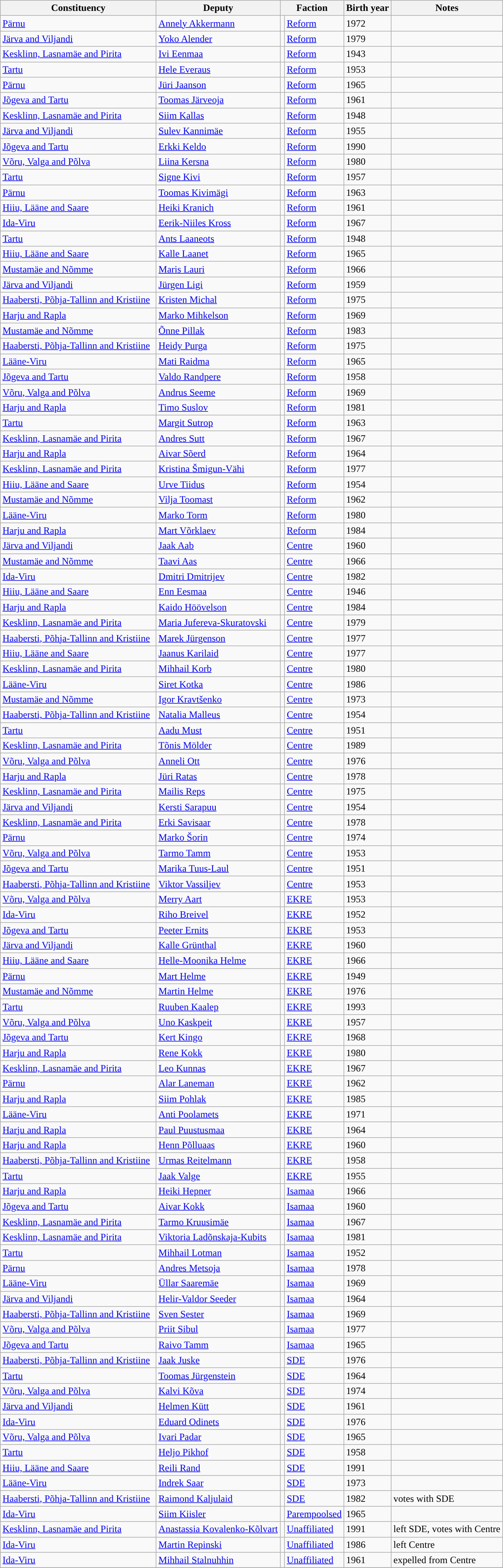<table class="wikitable sortable">
<tr>
<th width="250">Constituency</th>
<th>Deputy</th>
<th colspan="2">Faction</th>
<th>Birth year</th>
<th>Notes</th>
</tr>
<tr>
<td><a href='#'>Pärnu</a></td>
<td><a href='#'>Annely Akkermann</a></td>
<td style="background: "></td>
<td><a href='#'>Reform</a></td>
<td>1972</td>
<td></td>
</tr>
<tr>
<td><a href='#'>Järva and Viljandi</a></td>
<td><a href='#'>Yoko Alender</a></td>
<td style="background: "></td>
<td><a href='#'>Reform</a></td>
<td>1979</td>
<td></td>
</tr>
<tr>
<td><a href='#'>Kesklinn, Lasnamäe and Pirita</a></td>
<td><a href='#'>Ivi Eenmaa</a></td>
<td style="background: "></td>
<td><a href='#'>Reform</a></td>
<td>1943</td>
<td></td>
</tr>
<tr>
<td><a href='#'>Tartu</a></td>
<td><a href='#'>Hele Everaus</a></td>
<td style="background: "></td>
<td><a href='#'>Reform</a></td>
<td>1953</td>
<td></td>
</tr>
<tr>
<td><a href='#'>Pärnu</a></td>
<td><a href='#'>Jüri Jaanson</a></td>
<td style="background: "></td>
<td><a href='#'>Reform</a></td>
<td>1965</td>
<td></td>
</tr>
<tr>
<td><a href='#'>Jõgeva and Tartu</a></td>
<td><a href='#'>Toomas Järveoja</a></td>
<td style="background: "></td>
<td><a href='#'>Reform</a></td>
<td>1961</td>
<td></td>
</tr>
<tr>
<td><a href='#'>Kesklinn, Lasnamäe and Pirita</a></td>
<td><a href='#'>Siim Kallas</a></td>
<td style="background: "></td>
<td><a href='#'>Reform</a></td>
<td>1948</td>
<td></td>
</tr>
<tr>
<td><a href='#'>Järva and Viljandi</a></td>
<td><a href='#'>Sulev Kannimäe</a></td>
<td style="background: "></td>
<td><a href='#'>Reform</a></td>
<td>1955</td>
<td></td>
</tr>
<tr>
<td><a href='#'>Jõgeva and Tartu</a></td>
<td><a href='#'>Erkki Keldo</a></td>
<td style="background: "></td>
<td><a href='#'>Reform</a></td>
<td>1990</td>
<td></td>
</tr>
<tr>
<td><a href='#'>Võru, Valga and Põlva</a></td>
<td><a href='#'>Liina Kersna</a></td>
<td style="background: "></td>
<td><a href='#'>Reform</a></td>
<td>1980</td>
<td></td>
</tr>
<tr>
<td><a href='#'>Tartu</a></td>
<td><a href='#'>Signe Kivi</a></td>
<td style="background: "></td>
<td><a href='#'>Reform</a></td>
<td>1957</td>
<td></td>
</tr>
<tr>
<td><a href='#'>Pärnu</a></td>
<td><a href='#'>Toomas Kivimägi</a></td>
<td style="background: "></td>
<td><a href='#'>Reform</a></td>
<td>1963</td>
<td></td>
</tr>
<tr>
<td><a href='#'>Hiiu, Lääne and Saare</a></td>
<td><a href='#'>Heiki Kranich</a></td>
<td style="background: "></td>
<td><a href='#'>Reform</a></td>
<td>1961</td>
<td></td>
</tr>
<tr>
<td><a href='#'>Ida-Viru</a></td>
<td><a href='#'>Eerik-Niiles Kross</a></td>
<td style="background: "></td>
<td><a href='#'>Reform</a></td>
<td>1967</td>
<td></td>
</tr>
<tr>
<td><a href='#'>Tartu</a></td>
<td><a href='#'>Ants Laaneots</a></td>
<td style="background: "></td>
<td><a href='#'>Reform</a></td>
<td>1948</td>
<td></td>
</tr>
<tr>
<td><a href='#'>Hiiu, Lääne and Saare</a></td>
<td><a href='#'>Kalle Laanet</a></td>
<td style="background: "></td>
<td><a href='#'>Reform</a></td>
<td>1965</td>
<td></td>
</tr>
<tr>
<td><a href='#'>Mustamäe and Nõmme</a></td>
<td><a href='#'>Maris Lauri</a></td>
<td style="background: "></td>
<td><a href='#'>Reform</a></td>
<td>1966</td>
<td></td>
</tr>
<tr>
<td><a href='#'>Järva and Viljandi</a></td>
<td><a href='#'>Jürgen Ligi</a></td>
<td style="background: "></td>
<td><a href='#'>Reform</a></td>
<td>1959</td>
<td></td>
</tr>
<tr>
<td><a href='#'>Haabersti, Põhja-Tallinn and Kristiine</a></td>
<td><a href='#'>Kristen Michal</a></td>
<td style="background: "></td>
<td><a href='#'>Reform</a></td>
<td>1975</td>
<td></td>
</tr>
<tr>
<td><a href='#'>Harju and Rapla</a></td>
<td><a href='#'>Marko Mihkelson</a></td>
<td style="background: "></td>
<td><a href='#'>Reform</a></td>
<td>1969</td>
<td></td>
</tr>
<tr>
<td><a href='#'>Mustamäe and Nõmme</a></td>
<td><a href='#'>Õnne Pillak</a></td>
<td style="background: "></td>
<td><a href='#'>Reform</a></td>
<td>1983</td>
<td></td>
</tr>
<tr>
<td><a href='#'>Haabersti, Põhja-Tallinn and Kristiine</a></td>
<td><a href='#'>Heidy Purga</a></td>
<td style="background: "></td>
<td><a href='#'>Reform</a></td>
<td>1975</td>
<td></td>
</tr>
<tr>
<td><a href='#'>Lääne-Viru</a></td>
<td><a href='#'>Mati Raidma</a></td>
<td style="background: "></td>
<td><a href='#'>Reform</a></td>
<td>1965</td>
<td></td>
</tr>
<tr>
<td><a href='#'>Jõgeva and Tartu</a></td>
<td><a href='#'>Valdo Randpere</a></td>
<td style="background: "></td>
<td><a href='#'>Reform</a></td>
<td>1958</td>
<td></td>
</tr>
<tr>
<td><a href='#'>Võru, Valga and Põlva</a></td>
<td><a href='#'>Andrus Seeme</a></td>
<td style="background: "></td>
<td><a href='#'>Reform</a></td>
<td>1969</td>
<td></td>
</tr>
<tr>
<td><a href='#'>Harju and Rapla</a></td>
<td><a href='#'>Timo Suslov</a></td>
<td style="background: "></td>
<td><a href='#'>Reform</a></td>
<td>1981</td>
<td></td>
</tr>
<tr>
<td><a href='#'>Tartu</a></td>
<td><a href='#'>Margit Sutrop</a></td>
<td style="background: "></td>
<td><a href='#'>Reform</a></td>
<td>1963</td>
<td></td>
</tr>
<tr>
<td><a href='#'>Kesklinn, Lasnamäe and Pirita</a></td>
<td><a href='#'>Andres Sutt</a></td>
<td style="background: "></td>
<td><a href='#'>Reform</a></td>
<td>1967</td>
<td></td>
</tr>
<tr>
<td><a href='#'>Harju and Rapla</a></td>
<td><a href='#'>Aivar Sõerd</a></td>
<td style="background: "></td>
<td><a href='#'>Reform</a></td>
<td>1964</td>
<td></td>
</tr>
<tr>
<td><a href='#'>Kesklinn, Lasnamäe and Pirita</a></td>
<td><a href='#'>Kristina Šmigun-Vähi</a></td>
<td style="background: "></td>
<td><a href='#'>Reform</a></td>
<td>1977</td>
<td></td>
</tr>
<tr>
<td><a href='#'>Hiiu, Lääne and Saare</a></td>
<td><a href='#'>Urve Tiidus</a></td>
<td style="background: "></td>
<td><a href='#'>Reform</a></td>
<td>1954</td>
<td></td>
</tr>
<tr>
<td><a href='#'>Mustamäe and Nõmme</a></td>
<td><a href='#'>Vilja Toomast</a></td>
<td style="background: "></td>
<td><a href='#'>Reform</a></td>
<td>1962</td>
<td></td>
</tr>
<tr>
<td><a href='#'>Lääne-Viru</a></td>
<td><a href='#'>Marko Torm</a></td>
<td style="background: "></td>
<td><a href='#'>Reform</a></td>
<td>1980</td>
<td></td>
</tr>
<tr>
<td><a href='#'>Harju and Rapla</a></td>
<td><a href='#'>Mart Võrklaev</a></td>
<td style="background: "></td>
<td><a href='#'>Reform</a></td>
<td>1984</td>
<td></td>
</tr>
<tr>
<td><a href='#'>Järva and Viljandi</a></td>
<td><a href='#'>Jaak Aab</a></td>
<td style="background: "></td>
<td><a href='#'>Centre</a></td>
<td>1960</td>
<td></td>
</tr>
<tr>
<td><a href='#'>Mustamäe and Nõmme</a></td>
<td><a href='#'>Taavi Aas</a></td>
<td style="background: "></td>
<td><a href='#'>Centre</a></td>
<td>1966</td>
<td></td>
</tr>
<tr>
<td><a href='#'>Ida-Viru</a></td>
<td><a href='#'>Dmitri Dmitrijev</a></td>
<td style="background: "></td>
<td><a href='#'>Centre</a></td>
<td>1982</td>
<td></td>
</tr>
<tr>
<td><a href='#'>Hiiu, Lääne and Saare</a></td>
<td><a href='#'>Enn Eesmaa</a></td>
<td style="background: "></td>
<td><a href='#'>Centre</a></td>
<td>1946</td>
<td></td>
</tr>
<tr>
<td><a href='#'>Harju and Rapla</a></td>
<td><a href='#'>Kaido Höövelson</a></td>
<td style="background: "></td>
<td><a href='#'>Centre</a></td>
<td>1984</td>
<td></td>
</tr>
<tr>
<td><a href='#'>Kesklinn, Lasnamäe and Pirita</a></td>
<td><a href='#'>Maria Jufereva-Skuratovski</a></td>
<td style="background: "></td>
<td><a href='#'>Centre</a></td>
<td>1979</td>
<td></td>
</tr>
<tr>
<td><a href='#'>Haabersti, Põhja-Tallinn and Kristiine</a></td>
<td><a href='#'>Marek Jürgenson</a></td>
<td style="background: "></td>
<td><a href='#'>Centre</a></td>
<td>1977</td>
<td></td>
</tr>
<tr>
<td><a href='#'>Hiiu, Lääne and Saare</a></td>
<td><a href='#'>Jaanus Karilaid</a></td>
<td style="background: "></td>
<td><a href='#'>Centre</a></td>
<td>1977</td>
<td></td>
</tr>
<tr>
<td><a href='#'>Kesklinn, Lasnamäe and Pirita</a></td>
<td><a href='#'>Mihhail Korb</a></td>
<td style="background: "></td>
<td><a href='#'>Centre</a></td>
<td>1980</td>
<td></td>
</tr>
<tr>
<td><a href='#'>Lääne-Viru</a></td>
<td><a href='#'>Siret Kotka</a></td>
<td style="background: "></td>
<td><a href='#'>Centre</a></td>
<td>1986</td>
<td></td>
</tr>
<tr>
<td><a href='#'>Mustamäe and Nõmme</a></td>
<td><a href='#'>Igor Kravtšenko</a></td>
<td style="background: "></td>
<td><a href='#'>Centre</a></td>
<td>1973</td>
<td></td>
</tr>
<tr>
<td><a href='#'>Haabersti, Põhja-Tallinn and Kristiine</a></td>
<td><a href='#'>Natalia Malleus</a></td>
<td style="background: "></td>
<td><a href='#'>Centre</a></td>
<td>1954</td>
<td></td>
</tr>
<tr>
<td><a href='#'>Tartu</a></td>
<td><a href='#'>Aadu Must</a></td>
<td style="background: "></td>
<td><a href='#'>Centre</a></td>
<td>1951</td>
<td></td>
</tr>
<tr>
<td><a href='#'>Kesklinn, Lasnamäe and Pirita</a></td>
<td><a href='#'>Tõnis Mölder</a></td>
<td style="background: "></td>
<td><a href='#'>Centre</a></td>
<td>1989</td>
<td></td>
</tr>
<tr>
<td><a href='#'>Võru, Valga and Põlva</a></td>
<td><a href='#'>Anneli Ott</a></td>
<td style="background: "></td>
<td><a href='#'>Centre</a></td>
<td>1976</td>
<td></td>
</tr>
<tr>
<td><a href='#'>Harju and Rapla</a></td>
<td><a href='#'>Jüri Ratas</a></td>
<td style="background: "></td>
<td><a href='#'>Centre</a></td>
<td>1978</td>
<td></td>
</tr>
<tr>
<td><a href='#'>Kesklinn, Lasnamäe and Pirita</a></td>
<td><a href='#'>Mailis Reps</a></td>
<td style="background: "></td>
<td><a href='#'>Centre</a></td>
<td>1975</td>
<td></td>
</tr>
<tr>
<td><a href='#'>Järva and Viljandi</a></td>
<td><a href='#'>Kersti Sarapuu</a></td>
<td style="background: "></td>
<td><a href='#'>Centre</a></td>
<td>1954</td>
<td></td>
</tr>
<tr>
<td><a href='#'>Kesklinn, Lasnamäe and Pirita</a></td>
<td><a href='#'>Erki Savisaar</a></td>
<td style="background: "></td>
<td><a href='#'>Centre</a></td>
<td>1978</td>
<td></td>
</tr>
<tr>
<td><a href='#'>Pärnu</a></td>
<td><a href='#'>Marko Šorin</a></td>
<td style="background: "></td>
<td><a href='#'>Centre</a></td>
<td>1974</td>
<td></td>
</tr>
<tr>
<td><a href='#'>Võru, Valga and Põlva</a></td>
<td><a href='#'>Tarmo Tamm</a></td>
<td style="background: "></td>
<td><a href='#'>Centre</a></td>
<td>1953</td>
<td></td>
</tr>
<tr>
<td><a href='#'>Jõgeva and Tartu</a></td>
<td><a href='#'>Marika Tuus-Laul</a></td>
<td style="background: "></td>
<td><a href='#'>Centre</a></td>
<td>1951</td>
<td></td>
</tr>
<tr>
<td><a href='#'>Haabersti, Põhja-Tallinn and Kristiine</a></td>
<td><a href='#'>Viktor Vassiljev</a></td>
<td style="background: "></td>
<td><a href='#'>Centre</a></td>
<td>1953</td>
<td></td>
</tr>
<tr>
<td><a href='#'>Võru, Valga and Põlva</a></td>
<td><a href='#'>Merry Aart</a></td>
<td style="background: "></td>
<td><a href='#'>EKRE</a></td>
<td>1953</td>
<td></td>
</tr>
<tr>
<td><a href='#'>Ida-Viru</a></td>
<td><a href='#'>Riho Breivel</a></td>
<td style="background: "></td>
<td><a href='#'>EKRE</a></td>
<td>1952</td>
<td></td>
</tr>
<tr>
<td><a href='#'>Jõgeva and Tartu</a></td>
<td><a href='#'>Peeter Ernits</a></td>
<td style="background: "></td>
<td><a href='#'>EKRE</a></td>
<td>1953</td>
<td></td>
</tr>
<tr>
<td><a href='#'>Järva and Viljandi</a></td>
<td><a href='#'>Kalle Grünthal</a></td>
<td style="background: "></td>
<td><a href='#'>EKRE</a></td>
<td>1960</td>
<td></td>
</tr>
<tr>
<td><a href='#'>Hiiu, Lääne and Saare</a></td>
<td><a href='#'>Helle-Moonika Helme</a></td>
<td style="background: "></td>
<td><a href='#'>EKRE</a></td>
<td>1966</td>
<td></td>
</tr>
<tr>
<td><a href='#'>Pärnu</a></td>
<td><a href='#'>Mart Helme</a></td>
<td style="background: "></td>
<td><a href='#'>EKRE</a></td>
<td>1949</td>
<td></td>
</tr>
<tr>
<td><a href='#'>Mustamäe and Nõmme</a></td>
<td><a href='#'>Martin Helme</a></td>
<td style="background: "></td>
<td><a href='#'>EKRE</a></td>
<td>1976</td>
<td></td>
</tr>
<tr>
<td><a href='#'>Tartu</a></td>
<td><a href='#'>Ruuben Kaalep</a></td>
<td style="background: "></td>
<td><a href='#'>EKRE</a></td>
<td>1993</td>
<td></td>
</tr>
<tr>
<td><a href='#'>Võru, Valga and Põlva</a></td>
<td><a href='#'>Uno Kaskpeit</a></td>
<td style="background: "></td>
<td><a href='#'>EKRE</a></td>
<td>1957</td>
<td></td>
</tr>
<tr>
<td><a href='#'>Jõgeva and Tartu</a></td>
<td><a href='#'>Kert Kingo</a></td>
<td style="background: "></td>
<td><a href='#'>EKRE</a></td>
<td>1968</td>
<td></td>
</tr>
<tr>
<td><a href='#'>Harju and Rapla</a></td>
<td><a href='#'>Rene Kokk</a></td>
<td style="background: "></td>
<td><a href='#'>EKRE</a></td>
<td>1980</td>
<td></td>
</tr>
<tr>
<td><a href='#'>Kesklinn, Lasnamäe and Pirita</a></td>
<td><a href='#'>Leo Kunnas</a></td>
<td style="background: "></td>
<td><a href='#'>EKRE</a></td>
<td>1967</td>
<td></td>
</tr>
<tr>
<td><a href='#'>Pärnu</a></td>
<td><a href='#'>Alar Laneman</a></td>
<td style="background: "></td>
<td><a href='#'>EKRE</a></td>
<td>1962</td>
<td></td>
</tr>
<tr>
<td><a href='#'>Harju and Rapla</a></td>
<td><a href='#'>Siim Pohlak</a></td>
<td style="background: "></td>
<td><a href='#'>EKRE</a></td>
<td>1985</td>
<td></td>
</tr>
<tr>
<td><a href='#'>Lääne-Viru</a></td>
<td><a href='#'>Anti Poolamets</a></td>
<td style="background: "></td>
<td><a href='#'>EKRE</a></td>
<td>1971</td>
<td></td>
</tr>
<tr>
<td><a href='#'>Harju and Rapla</a></td>
<td><a href='#'>Paul Puustusmaa</a></td>
<td style="background: "></td>
<td><a href='#'>EKRE</a></td>
<td>1964</td>
<td></td>
</tr>
<tr>
<td><a href='#'>Harju and Rapla</a></td>
<td><a href='#'>Henn Põlluaas</a></td>
<td style="background: "></td>
<td><a href='#'>EKRE</a></td>
<td>1960</td>
<td></td>
</tr>
<tr>
<td><a href='#'>Haabersti, Põhja-Tallinn and Kristiine</a></td>
<td><a href='#'>Urmas Reitelmann</a></td>
<td style="background: "></td>
<td><a href='#'>EKRE</a></td>
<td>1958</td>
<td></td>
</tr>
<tr>
<td><a href='#'>Tartu</a></td>
<td><a href='#'>Jaak Valge</a></td>
<td style="background: "></td>
<td><a href='#'>EKRE</a></td>
<td>1955</td>
<td></td>
</tr>
<tr>
<td><a href='#'>Harju and Rapla</a></td>
<td><a href='#'>Heiki Hepner</a></td>
<td style="background: "></td>
<td><a href='#'>Isamaa</a></td>
<td>1966</td>
<td></td>
</tr>
<tr>
<td><a href='#'>Jõgeva and Tartu</a></td>
<td><a href='#'>Aivar Kokk</a></td>
<td style="background: "></td>
<td><a href='#'>Isamaa</a></td>
<td>1960</td>
<td></td>
</tr>
<tr>
<td><a href='#'>Kesklinn, Lasnamäe and Pirita</a></td>
<td><a href='#'>Tarmo Kruusimäe</a></td>
<td style="background: "></td>
<td><a href='#'>Isamaa</a></td>
<td>1967</td>
<td></td>
</tr>
<tr>
<td><a href='#'>Kesklinn, Lasnamäe and Pirita</a></td>
<td><a href='#'>Viktoria Ladõnskaja-Kubits</a></td>
<td style="background: "></td>
<td><a href='#'>Isamaa</a></td>
<td>1981</td>
<td></td>
</tr>
<tr>
<td><a href='#'>Tartu</a></td>
<td><a href='#'>Mihhail Lotman</a></td>
<td style="background: "></td>
<td><a href='#'>Isamaa</a></td>
<td>1952</td>
<td></td>
</tr>
<tr>
<td><a href='#'>Pärnu</a></td>
<td><a href='#'>Andres Metsoja</a></td>
<td style="background: "></td>
<td><a href='#'>Isamaa</a></td>
<td>1978</td>
<td></td>
</tr>
<tr>
<td><a href='#'>Lääne-Viru</a></td>
<td><a href='#'>Üllar Saaremäe</a></td>
<td style="background: "></td>
<td><a href='#'>Isamaa</a></td>
<td>1969</td>
<td></td>
</tr>
<tr>
<td><a href='#'>Järva and Viljandi</a></td>
<td><a href='#'>Helir-Valdor Seeder</a></td>
<td style="background: "></td>
<td><a href='#'>Isamaa</a></td>
<td>1964</td>
<td></td>
</tr>
<tr>
<td><a href='#'>Haabersti, Põhja-Tallinn and Kristiine</a></td>
<td><a href='#'>Sven Sester</a></td>
<td style="background: "></td>
<td><a href='#'>Isamaa</a></td>
<td>1969</td>
<td></td>
</tr>
<tr>
<td><a href='#'>Võru, Valga and Põlva</a></td>
<td><a href='#'>Priit Sibul</a></td>
<td style="background: "></td>
<td><a href='#'>Isamaa</a></td>
<td>1977</td>
<td></td>
</tr>
<tr>
<td><a href='#'>Jõgeva and Tartu</a></td>
<td><a href='#'>Raivo Tamm</a></td>
<td style="background: "></td>
<td><a href='#'>Isamaa</a></td>
<td>1965</td>
<td></td>
</tr>
<tr>
<td><a href='#'>Haabersti, Põhja-Tallinn and Kristiine</a></td>
<td><a href='#'>Jaak Juske</a></td>
<td style="background: "></td>
<td><a href='#'>SDE</a></td>
<td>1976</td>
<td></td>
</tr>
<tr>
<td><a href='#'>Tartu</a></td>
<td><a href='#'>Toomas Jürgenstein</a></td>
<td style="background: "></td>
<td><a href='#'>SDE</a></td>
<td>1964</td>
<td></td>
</tr>
<tr>
<td><a href='#'>Võru, Valga and Põlva</a></td>
<td><a href='#'>Kalvi Kõva</a></td>
<td style="background: "></td>
<td><a href='#'>SDE</a></td>
<td>1974</td>
<td></td>
</tr>
<tr>
<td><a href='#'>Järva and Viljandi</a></td>
<td><a href='#'>Helmen Kütt</a></td>
<td style="background: "></td>
<td><a href='#'>SDE</a></td>
<td>1961</td>
<td></td>
</tr>
<tr>
<td><a href='#'>Ida-Viru</a></td>
<td><a href='#'>Eduard Odinets</a></td>
<td style="background: "></td>
<td><a href='#'>SDE</a></td>
<td>1976</td>
<td></td>
</tr>
<tr>
<td><a href='#'>Võru, Valga and Põlva</a></td>
<td><a href='#'>Ivari Padar</a></td>
<td style="background: "></td>
<td><a href='#'>SDE</a></td>
<td>1965</td>
<td></td>
</tr>
<tr>
<td><a href='#'>Tartu</a></td>
<td><a href='#'>Heljo Pikhof</a></td>
<td style="background: "></td>
<td><a href='#'>SDE</a></td>
<td>1958</td>
<td></td>
</tr>
<tr>
<td><a href='#'>Hiiu, Lääne and Saare</a></td>
<td><a href='#'>Reili Rand</a></td>
<td style="background: "></td>
<td><a href='#'>SDE</a></td>
<td>1991</td>
<td></td>
</tr>
<tr>
<td><a href='#'>Lääne-Viru</a></td>
<td><a href='#'>Indrek Saar</a></td>
<td style="background: "></td>
<td><a href='#'>SDE</a></td>
<td>1973</td>
<td></td>
</tr>
<tr>
<td><a href='#'>Haabersti, Põhja-Tallinn and Kristiine</a></td>
<td><a href='#'>Raimond Kaljulaid</a></td>
<td style="background: "></td>
<td><a href='#'>SDE</a></td>
<td>1982</td>
<td>votes with SDE</td>
</tr>
<tr>
<td><a href='#'>Ida-Viru</a></td>
<td><a href='#'>Siim Kiisler</a></td>
<td style="background: "></td>
<td><a href='#'>Parempoolsed</a></td>
<td>1965</td>
<td></td>
</tr>
<tr>
<td><a href='#'>Kesklinn, Lasnamäe and Pirita</a></td>
<td><a href='#'>Anastassia Kovalenko-Kõlvart</a></td>
<td style="background: "></td>
<td><a href='#'>Unaffiliated</a></td>
<td>1991</td>
<td>left SDE, votes with Centre</td>
</tr>
<tr>
<td><a href='#'>Ida-Viru</a></td>
<td><a href='#'>Martin Repinski</a></td>
<td style="background: "></td>
<td><a href='#'>Unaffiliated</a></td>
<td>1986</td>
<td>left Centre</td>
</tr>
<tr>
<td><a href='#'>Ida-Viru</a></td>
<td><a href='#'>Mihhail Stalnuhhin</a></td>
<td style="background: "></td>
<td><a href='#'>Unaffiliated</a></td>
<td>1961</td>
<td>expelled from Centre</td>
</tr>
<tr>
</tr>
</table>
